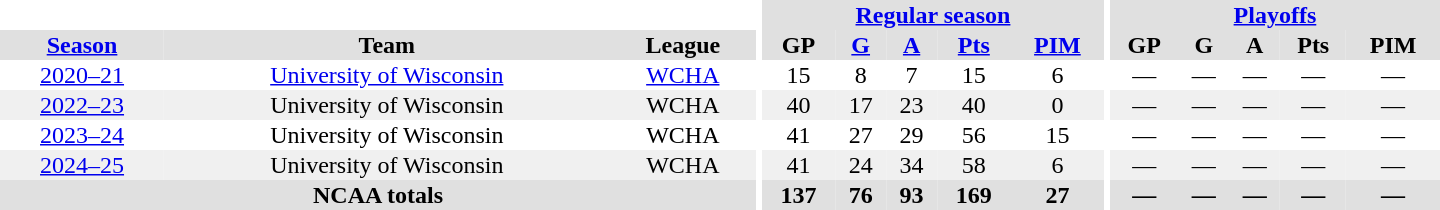<table border="0" cellpadding="1" cellspacing="0" style="text-align:center; width:60em">
<tr bgcolor="#e0e0e0">
<th colspan="3" bgcolor="#ffffff"></th>
<th rowspan="97" bgcolor="#ffffff"></th>
<th colspan="5"><a href='#'>Regular season</a></th>
<th rowspan="97" bgcolor="#ffffff"></th>
<th colspan="5"><a href='#'>Playoffs</a></th>
</tr>
<tr bgcolor="#e0e0e0">
<th><a href='#'>Season</a></th>
<th>Team</th>
<th>League</th>
<th>GP</th>
<th><a href='#'>G</a></th>
<th><a href='#'>A</a></th>
<th><a href='#'>Pts</a></th>
<th><a href='#'>PIM</a></th>
<th>GP</th>
<th>G</th>
<th>A</th>
<th>Pts</th>
<th>PIM</th>
</tr>
<tr>
<td><a href='#'>2020–21</a></td>
<td><a href='#'>University of Wisconsin</a></td>
<td><a href='#'>WCHA</a></td>
<td>15</td>
<td>8</td>
<td>7</td>
<td>15</td>
<td>6</td>
<td>—</td>
<td>—</td>
<td>—</td>
<td>—</td>
<td>—</td>
</tr>
<tr bgcolor="#f0f0f0">
<td><a href='#'>2022–23</a></td>
<td>University of Wisconsin</td>
<td>WCHA</td>
<td>40</td>
<td>17</td>
<td>23</td>
<td>40</td>
<td>0</td>
<td>—</td>
<td>—</td>
<td>—</td>
<td>—</td>
<td>—</td>
</tr>
<tr>
<td><a href='#'>2023–24</a></td>
<td>University of Wisconsin</td>
<td>WCHA</td>
<td>41</td>
<td>27</td>
<td>29</td>
<td>56</td>
<td>15</td>
<td>—</td>
<td>—</td>
<td>—</td>
<td>—</td>
<td>—</td>
</tr>
<tr bgcolor="#f0f0f0">
<td><a href='#'>2024–25</a></td>
<td>University of Wisconsin</td>
<td>WCHA</td>
<td>41</td>
<td>24</td>
<td>34</td>
<td>58</td>
<td>6</td>
<td>—</td>
<td>—</td>
<td>—</td>
<td>—</td>
<td>—</td>
</tr>
<tr bgcolor="#e0e0e0">
<th colspan="3">NCAA totals</th>
<th>137</th>
<th>76</th>
<th>93</th>
<th>169</th>
<th>27</th>
<th>—</th>
<th>—</th>
<th>—</th>
<th>—</th>
<th>—</th>
</tr>
</table>
